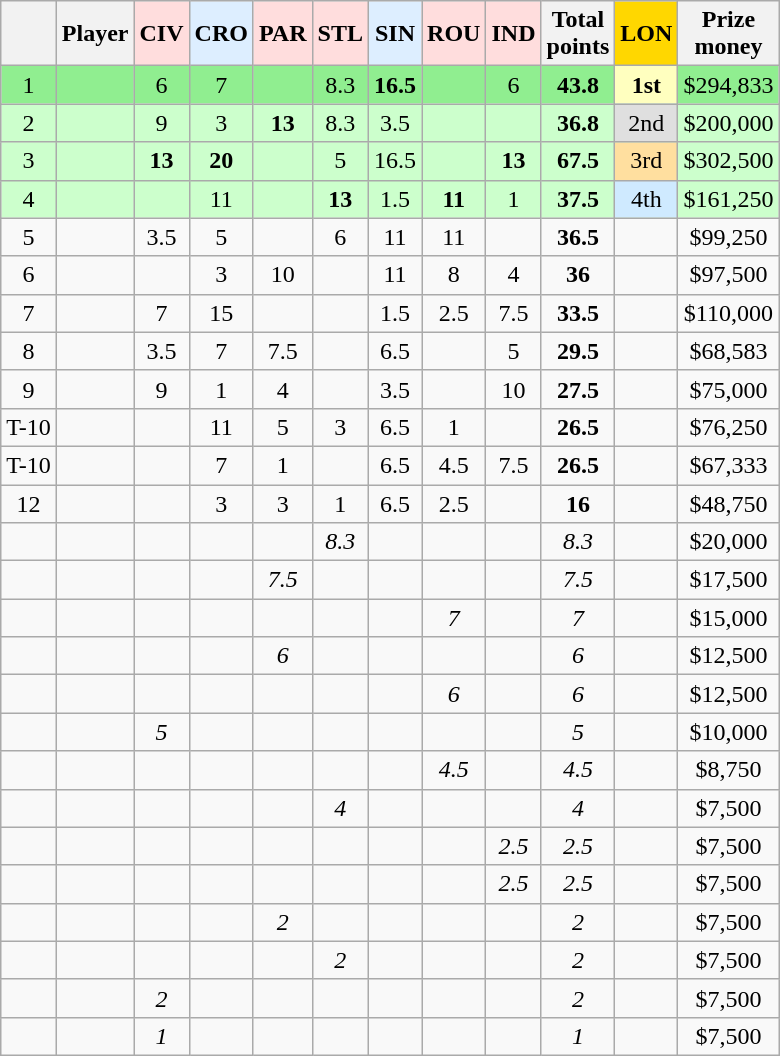<table class="wikitable sortable" style="text-align:center;">
<tr>
<th></th>
<th>Player</th>
<th style="background-color:#ffdddd">CIV</th>
<th style="background-color:#ddeeff">CRO</th>
<th style="background-color:#ffdddd">PAR</th>
<th style="background-color:#ffdddd">STL</th>
<th style="background-color:#ddeeff">SIN</th>
<th style="background-color:#ffdddd">ROU</th>
<th style="background-color:#ffdddd">IND</th>
<th>Total<br>points</th>
<th style="background-color:gold">LON</th>
<th>Prize<br>money</th>
</tr>
<tr style="background-color:lightgreen"|>
<td>1</td>
<td align=left><strong></strong></td>
<td>6</td>
<td>7</td>
<td></td>
<td>8.3</td>
<td><strong>16.5</strong></td>
<td></td>
<td>6</td>
<td><strong>43.8</strong></td>
<td style="background-color:#ffffbf"><strong>1st</strong></td>
<td>$294,833</td>
</tr>
<tr style="background-color:#ccffcc"|>
<td>2</td>
<td align=left></td>
<td>9</td>
<td>3</td>
<td><strong>13</strong></td>
<td>8.3</td>
<td>3.5</td>
<td></td>
<td></td>
<td><strong>36.8</strong></td>
<td style="background-color:#dfdfdf">2nd</td>
<td>$200,000</td>
</tr>
<tr style="background-color:#ccffcc"|>
<td>3</td>
<td align=left></td>
<td><strong>13</strong></td>
<td><strong>20</strong></td>
<td></td>
<td>5</td>
<td>16.5</td>
<td></td>
<td><strong>13</strong></td>
<td><strong>67.5</strong></td>
<td style="background-color:#ffdf9f">3rd</td>
<td>$302,500</td>
</tr>
<tr style="background-color:#ccffcc"|>
<td>4</td>
<td align=left></td>
<td></td>
<td>11</td>
<td></td>
<td><strong>13</strong></td>
<td>1.5</td>
<td><strong>11</strong></td>
<td>1</td>
<td><strong>37.5</strong></td>
<td style="background-color:#cfeaff">4th</td>
<td>$161,250</td>
</tr>
<tr>
<td>5</td>
<td align=left></td>
<td>3.5</td>
<td>5</td>
<td></td>
<td>6</td>
<td>11</td>
<td>11</td>
<td></td>
<td><strong>36.5</strong></td>
<td></td>
<td>$99,250</td>
</tr>
<tr>
<td>6</td>
<td align=left></td>
<td></td>
<td>3</td>
<td>10</td>
<td></td>
<td>11</td>
<td>8</td>
<td>4</td>
<td><strong>36</strong></td>
<td></td>
<td>$97,500</td>
</tr>
<tr>
<td>7</td>
<td align=left></td>
<td>7</td>
<td>15</td>
<td></td>
<td></td>
<td>1.5</td>
<td>2.5</td>
<td>7.5</td>
<td><strong>33.5</strong></td>
<td></td>
<td>$110,000</td>
</tr>
<tr>
<td>8</td>
<td align=left></td>
<td>3.5</td>
<td>7</td>
<td>7.5</td>
<td></td>
<td>6.5</td>
<td></td>
<td>5</td>
<td><strong>29.5</strong></td>
<td></td>
<td>$68,583</td>
</tr>
<tr>
<td>9</td>
<td align=left></td>
<td>9</td>
<td>1</td>
<td>4</td>
<td></td>
<td>3.5</td>
<td></td>
<td>10</td>
<td><strong>27.5</strong></td>
<td></td>
<td>$75,000</td>
</tr>
<tr>
<td>T-10</td>
<td align=left></td>
<td></td>
<td>11</td>
<td>5</td>
<td>3</td>
<td>6.5</td>
<td>1</td>
<td></td>
<td><strong>26.5</strong></td>
<td></td>
<td>$76,250</td>
</tr>
<tr>
<td>T-10</td>
<td align=left></td>
<td></td>
<td>7</td>
<td>1</td>
<td></td>
<td>6.5</td>
<td>4.5</td>
<td>7.5</td>
<td><strong>26.5</strong></td>
<td></td>
<td>$67,333</td>
</tr>
<tr>
<td>12</td>
<td align=left></td>
<td></td>
<td>3</td>
<td>3</td>
<td>1</td>
<td>6.5</td>
<td>2.5</td>
<td></td>
<td><strong>16</strong></td>
<td></td>
<td>$48,750</td>
</tr>
<tr>
<td></td>
<td align=left><em></em></td>
<td></td>
<td></td>
<td></td>
<td><em>8.3</em></td>
<td></td>
<td></td>
<td></td>
<td><em>8.3</em></td>
<td></td>
<td>$20,000</td>
</tr>
<tr>
<td></td>
<td align=left><em></em></td>
<td></td>
<td></td>
<td><em>7.5</em></td>
<td></td>
<td></td>
<td></td>
<td></td>
<td><em>7.5</em></td>
<td></td>
<td>$17,500</td>
</tr>
<tr>
<td></td>
<td align=left><em></em></td>
<td></td>
<td></td>
<td></td>
<td></td>
<td></td>
<td><em>7</em></td>
<td></td>
<td><em>7</em></td>
<td></td>
<td>$15,000</td>
</tr>
<tr>
<td></td>
<td align=left><em></em></td>
<td></td>
<td></td>
<td><em>6</em></td>
<td></td>
<td></td>
<td></td>
<td></td>
<td><em>6</em></td>
<td></td>
<td>$12,500</td>
</tr>
<tr>
<td></td>
<td align=left><em></em></td>
<td></td>
<td></td>
<td></td>
<td></td>
<td></td>
<td><em>6</em></td>
<td></td>
<td><em>6</em></td>
<td></td>
<td>$12,500</td>
</tr>
<tr>
<td></td>
<td align=left><em></em></td>
<td><em>5</em></td>
<td></td>
<td></td>
<td></td>
<td></td>
<td></td>
<td></td>
<td><em>5</em></td>
<td></td>
<td>$10,000</td>
</tr>
<tr>
<td></td>
<td align=left><em></em></td>
<td></td>
<td></td>
<td></td>
<td></td>
<td></td>
<td><em>4.5</em></td>
<td></td>
<td><em>4.5</em></td>
<td></td>
<td>$8,750</td>
</tr>
<tr>
<td></td>
<td align=left><em></em></td>
<td></td>
<td></td>
<td></td>
<td><em>4</em></td>
<td></td>
<td></td>
<td></td>
<td><em>4</em></td>
<td></td>
<td>$7,500</td>
</tr>
<tr>
<td></td>
<td align=left><em></em></td>
<td></td>
<td></td>
<td></td>
<td></td>
<td></td>
<td></td>
<td><em>2.5</em></td>
<td><em>2.5</em></td>
<td></td>
<td>$7,500</td>
</tr>
<tr>
<td></td>
<td align=left><em></em></td>
<td></td>
<td></td>
<td></td>
<td></td>
<td></td>
<td></td>
<td><em>2.5</em></td>
<td><em>2.5</em></td>
<td></td>
<td>$7,500</td>
</tr>
<tr>
<td></td>
<td align=left><em></em></td>
<td></td>
<td></td>
<td><em>2</em></td>
<td></td>
<td></td>
<td></td>
<td></td>
<td><em>2</em></td>
<td></td>
<td>$7,500</td>
</tr>
<tr>
<td></td>
<td align=left><em></em></td>
<td></td>
<td></td>
<td></td>
<td><em>2</em></td>
<td></td>
<td></td>
<td></td>
<td><em>2</em></td>
<td></td>
<td>$7,500</td>
</tr>
<tr>
<td></td>
<td align=left><em></em></td>
<td><em>2</em></td>
<td></td>
<td></td>
<td></td>
<td></td>
<td></td>
<td></td>
<td><em>2</em></td>
<td></td>
<td>$7,500</td>
</tr>
<tr>
<td></td>
<td align=left><em></em></td>
<td><em>1</em></td>
<td></td>
<td></td>
<td></td>
<td></td>
<td></td>
<td></td>
<td><em>1</em></td>
<td></td>
<td>$7,500</td>
</tr>
</table>
